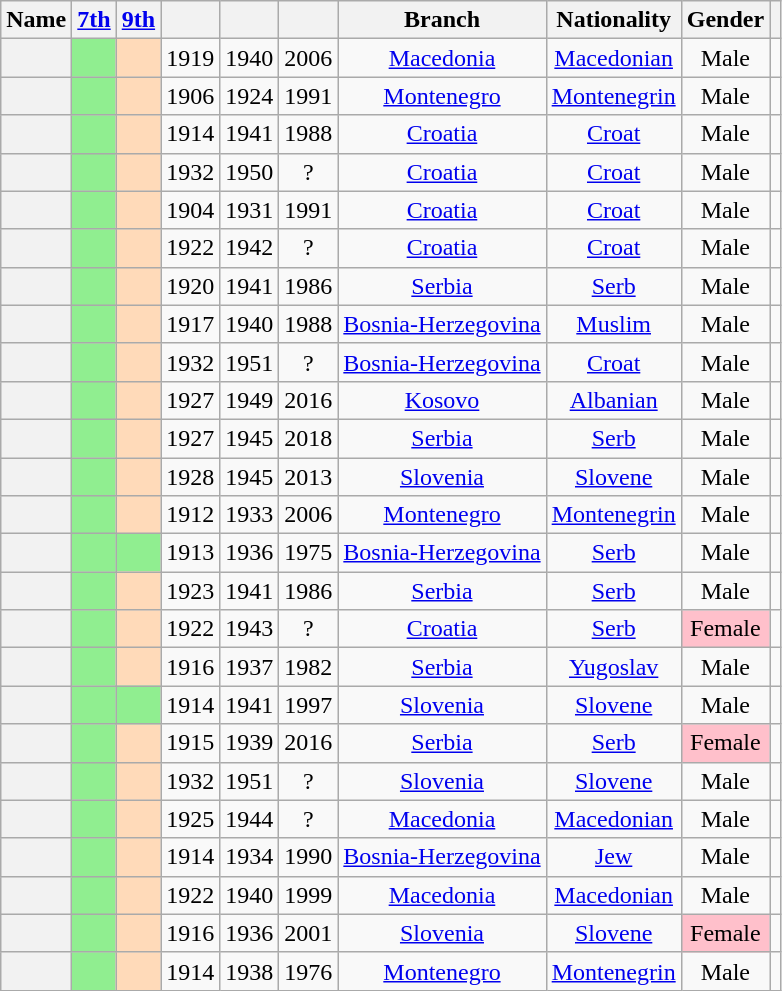<table class="wikitable sortable" style=text-align:center>
<tr>
<th scope="col">Name</th>
<th scope="col"><a href='#'>7th</a></th>
<th scope="col"><a href='#'>9th</a></th>
<th scope="col"></th>
<th scope="col"></th>
<th scope="col"></th>
<th scope="col">Branch</th>
<th scope="col">Nationality</th>
<th scope="col">Gender</th>
<th scope="col" class="unsortable"></th>
</tr>
<tr>
<th align="center" scope="row" style="font-weight:normal;"></th>
<td bgcolor = LightGreen></td>
<td bgcolor = PeachPuff></td>
<td>1919</td>
<td>1940</td>
<td>2006</td>
<td><a href='#'>Macedonia</a></td>
<td><a href='#'>Macedonian</a></td>
<td>Male</td>
<td></td>
</tr>
<tr>
<th align="center" scope="row" style="font-weight:normal;"></th>
<td bgcolor = LightGreen></td>
<td bgcolor = PeachPuff></td>
<td>1906</td>
<td>1924</td>
<td>1991</td>
<td><a href='#'>Montenegro</a></td>
<td><a href='#'>Montenegrin</a></td>
<td>Male</td>
<td></td>
</tr>
<tr>
<th align="center" scope="row" style="font-weight:normal;"></th>
<td bgcolor = LightGreen></td>
<td bgcolor = PeachPuff></td>
<td>1914</td>
<td>1941</td>
<td>1988</td>
<td><a href='#'>Croatia</a></td>
<td><a href='#'>Croat</a></td>
<td>Male</td>
<td></td>
</tr>
<tr>
<th align="center" scope="row" style="font-weight:normal;"></th>
<td bgcolor = LightGreen></td>
<td bgcolor = PeachPuff></td>
<td>1932</td>
<td>1950</td>
<td>?</td>
<td><a href='#'>Croatia</a></td>
<td><a href='#'>Croat</a></td>
<td>Male</td>
<td></td>
</tr>
<tr>
<th align="center" scope="row" style="font-weight:normal;"></th>
<td bgcolor = LightGreen></td>
<td bgcolor = PeachPuff></td>
<td>1904</td>
<td>1931</td>
<td>1991</td>
<td><a href='#'>Croatia</a></td>
<td><a href='#'>Croat</a></td>
<td>Male</td>
<td></td>
</tr>
<tr>
<th align="center" scope="row" style="font-weight:normal;"></th>
<td bgcolor = LightGreen></td>
<td bgcolor = PeachPuff></td>
<td>1922</td>
<td>1942</td>
<td>?</td>
<td><a href='#'>Croatia</a></td>
<td><a href='#'>Croat</a></td>
<td>Male</td>
<td></td>
</tr>
<tr>
<th align="center" scope="row" style="font-weight:normal;"></th>
<td bgcolor = LightGreen></td>
<td bgcolor = PeachPuff></td>
<td>1920</td>
<td>1941</td>
<td>1986</td>
<td><a href='#'>Serbia</a></td>
<td><a href='#'>Serb</a></td>
<td>Male</td>
<td></td>
</tr>
<tr>
<th align="center" scope="row" style="font-weight:normal;"></th>
<td bgcolor = LightGreen></td>
<td bgcolor = PeachPuff></td>
<td>1917</td>
<td>1940</td>
<td>1988</td>
<td><a href='#'>Bosnia-Herzegovina</a></td>
<td><a href='#'>Muslim</a></td>
<td>Male</td>
<td></td>
</tr>
<tr>
<th align="center" scope="row" style="font-weight:normal;"></th>
<td bgcolor = LightGreen></td>
<td bgcolor = PeachPuff></td>
<td>1932</td>
<td>1951</td>
<td>?</td>
<td><a href='#'>Bosnia-Herzegovina</a></td>
<td><a href='#'>Croat</a></td>
<td>Male</td>
<td></td>
</tr>
<tr>
<th align="center" scope="row" style="font-weight:normal;"></th>
<td bgcolor = LightGreen></td>
<td bgcolor = PeachPuff></td>
<td>1927</td>
<td>1949</td>
<td>2016</td>
<td><a href='#'>Kosovo</a></td>
<td><a href='#'>Albanian</a></td>
<td>Male</td>
<td></td>
</tr>
<tr>
<th align="center" scope="row" style="font-weight:normal;"></th>
<td bgcolor = LightGreen></td>
<td bgcolor = PeachPuff></td>
<td>1927</td>
<td>1945</td>
<td>2018</td>
<td><a href='#'>Serbia</a></td>
<td><a href='#'>Serb</a></td>
<td>Male</td>
<td></td>
</tr>
<tr>
<th align="center" scope="row" style="font-weight:normal;"></th>
<td bgcolor = LightGreen></td>
<td bgcolor = PeachPuff></td>
<td>1928</td>
<td>1945</td>
<td>2013</td>
<td><a href='#'>Slovenia</a></td>
<td><a href='#'>Slovene</a></td>
<td>Male</td>
<td></td>
</tr>
<tr>
<th align="center" scope="row" style="font-weight:normal;"></th>
<td bgcolor = LightGreen></td>
<td bgcolor = PeachPuff></td>
<td>1912</td>
<td>1933</td>
<td>2006</td>
<td><a href='#'>Montenegro</a></td>
<td><a href='#'>Montenegrin</a></td>
<td>Male</td>
<td></td>
</tr>
<tr>
<th align="center" scope="row" style="font-weight:normal;"></th>
<td bgcolor = LightGreen></td>
<td bgcolor = LightGreen></td>
<td>1913</td>
<td>1936</td>
<td>1975</td>
<td><a href='#'>Bosnia-Herzegovina</a></td>
<td><a href='#'>Serb</a></td>
<td>Male</td>
<td></td>
</tr>
<tr>
<th align="center" scope="row" style="font-weight:normal;"></th>
<td bgcolor = LightGreen></td>
<td bgcolor = PeachPuff></td>
<td>1923</td>
<td>1941</td>
<td>1986</td>
<td><a href='#'>Serbia</a></td>
<td><a href='#'>Serb</a></td>
<td>Male</td>
<td></td>
</tr>
<tr>
<th align="center" scope="row" style="font-weight:normal;"></th>
<td bgcolor = LightGreen></td>
<td bgcolor = PeachPuff></td>
<td>1922</td>
<td>1943</td>
<td>?</td>
<td><a href='#'>Croatia</a></td>
<td><a href='#'>Serb</a></td>
<td style="background: Pink">Female</td>
<td></td>
</tr>
<tr>
<th align="center" scope="row" style="font-weight:normal;"></th>
<td bgcolor = LightGreen></td>
<td bgcolor = PeachPuff></td>
<td>1916</td>
<td>1937</td>
<td>1982</td>
<td><a href='#'>Serbia</a></td>
<td><a href='#'>Yugoslav</a></td>
<td>Male</td>
<td></td>
</tr>
<tr>
<th align="center" scope="row" style="font-weight:normal;"></th>
<td bgcolor = LightGreen></td>
<td bgcolor = LightGreen></td>
<td>1914</td>
<td>1941</td>
<td>1997</td>
<td><a href='#'>Slovenia</a></td>
<td><a href='#'>Slovene</a></td>
<td>Male</td>
<td></td>
</tr>
<tr>
<th align="center" scope="row" style="font-weight:normal;"></th>
<td bgcolor = LightGreen></td>
<td bgcolor = PeachPuff></td>
<td>1915</td>
<td>1939</td>
<td>2016</td>
<td><a href='#'>Serbia</a></td>
<td><a href='#'>Serb</a></td>
<td style="background: Pink">Female</td>
<td></td>
</tr>
<tr>
<th align="center" scope="row" style="font-weight:normal;"></th>
<td bgcolor = LightGreen></td>
<td bgcolor = PeachPuff></td>
<td>1932</td>
<td>1951</td>
<td>?</td>
<td><a href='#'>Slovenia</a></td>
<td><a href='#'>Slovene</a></td>
<td>Male</td>
<td></td>
</tr>
<tr>
<th align="center" scope="row" style="font-weight:normal;"></th>
<td bgcolor = LightGreen></td>
<td bgcolor = PeachPuff></td>
<td>1925</td>
<td>1944</td>
<td>?</td>
<td><a href='#'>Macedonia</a></td>
<td><a href='#'>Macedonian</a></td>
<td>Male</td>
<td></td>
</tr>
<tr>
<th align="center" scope="row" style="font-weight:normal;"></th>
<td bgcolor = LightGreen></td>
<td bgcolor = PeachPuff></td>
<td>1914</td>
<td>1934</td>
<td>1990</td>
<td><a href='#'>Bosnia-Herzegovina</a></td>
<td><a href='#'>Jew</a></td>
<td>Male</td>
<td></td>
</tr>
<tr>
<th align="center" scope="row" style="font-weight:normal;"></th>
<td bgcolor = LightGreen></td>
<td bgcolor = PeachPuff></td>
<td>1922</td>
<td>1940</td>
<td>1999</td>
<td><a href='#'>Macedonia</a></td>
<td><a href='#'>Macedonian</a></td>
<td>Male</td>
<td></td>
</tr>
<tr>
<th align="center" scope="row" style="font-weight:normal;"></th>
<td bgcolor = LightGreen></td>
<td bgcolor = PeachPuff></td>
<td>1916</td>
<td>1936</td>
<td>2001</td>
<td><a href='#'>Slovenia</a></td>
<td><a href='#'>Slovene</a></td>
<td style="background: Pink">Female</td>
<td></td>
</tr>
<tr>
<th align="center" scope="row" style="font-weight:normal;"></th>
<td bgcolor = LightGreen></td>
<td bgcolor = PeachPuff></td>
<td>1914</td>
<td>1938</td>
<td>1976</td>
<td><a href='#'>Montenegro</a></td>
<td><a href='#'>Montenegrin</a></td>
<td>Male</td>
<td></td>
</tr>
</table>
